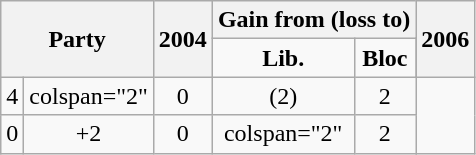<table class="wikitable" style="text-align:center" align="center">
<tr>
<th rowspan="2" colspan="2">Party</th>
<th rowspan="2">2004</th>
<th colspan="4">Gain from (loss to)</th>
<th rowspan="2">2006</th>
</tr>
<tr>
<td><strong>Lib.</strong></td>
<td><strong>Bloc</strong></td>
</tr>
<tr>
<td>4</td>
<td>colspan="2" </td>
<td>0</td>
<td>(2)</td>
<td>2</td>
</tr>
<tr>
<td>0</td>
<td>+2</td>
<td>0</td>
<td>colspan="2" </td>
<td>2</td>
</tr>
</table>
